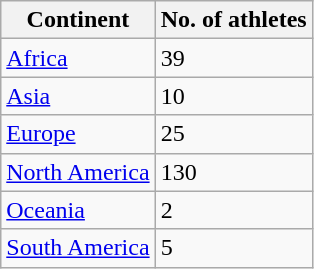<table class="wikitable sortable">
<tr>
<th align="left">Continent</th>
<th style="text-align:center;">No. of athletes</th>
</tr>
<tr>
<td><a href='#'>Africa</a></td>
<td>39</td>
</tr>
<tr>
<td><a href='#'>Asia</a></td>
<td>10</td>
</tr>
<tr>
<td><a href='#'>Europe</a></td>
<td>25</td>
</tr>
<tr>
<td><a href='#'>North America</a></td>
<td>130</td>
</tr>
<tr>
<td><a href='#'>Oceania</a></td>
<td>2</td>
</tr>
<tr>
<td><a href='#'>South America</a></td>
<td>5</td>
</tr>
</table>
